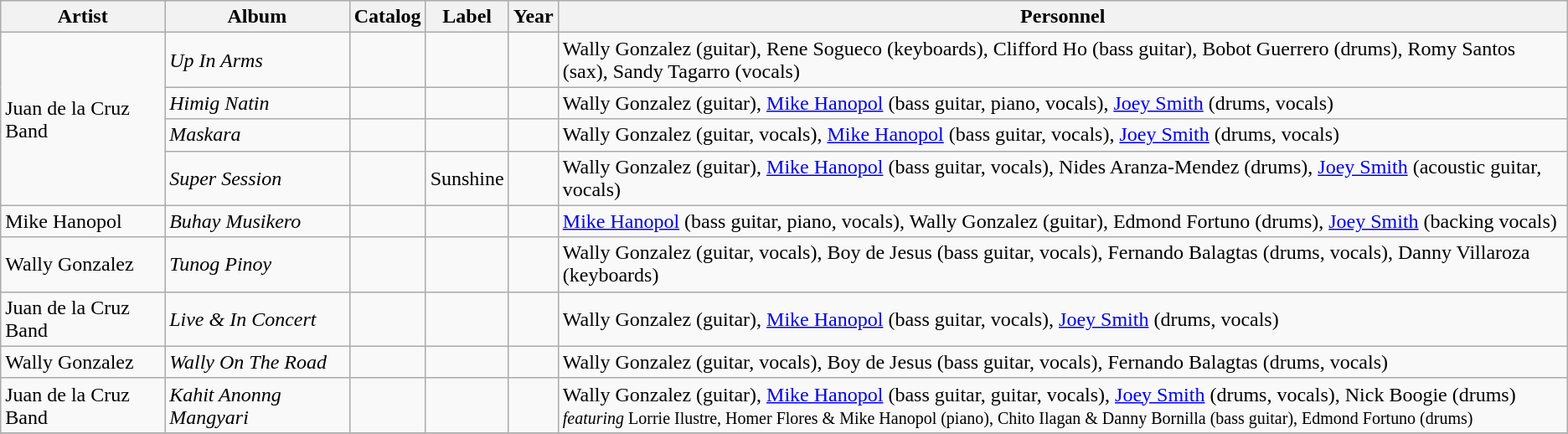<table class="wikitable sortable">
<tr>
<th>Artist</th>
<th>Album</th>
<th>Catalog</th>
<th>Label</th>
<th>Year</th>
<th>Personnel</th>
</tr>
<tr>
<td rowspan="4">Juan de la Cruz Band</td>
<td><em>Up In Arms</em> </td>
<td></td>
<td></td>
<td></td>
<td>Wally Gonzalez (guitar), Rene Sogueco (keyboards), Clifford Ho (bass guitar), Bobot Guerrero (drums), Romy Santos (sax), Sandy Tagarro (vocals)</td>
</tr>
<tr>
<td><em>Himig Natin</em> </td>
<td></td>
<td></td>
<td></td>
<td>Wally Gonzalez (guitar), <a href='#'>Mike Hanopol</a> (bass guitar, piano, vocals), <a href='#'>Joey Smith</a> (drums, vocals)</td>
</tr>
<tr>
<td><em>Maskara</em> </td>
<td></td>
<td></td>
<td></td>
<td>Wally Gonzalez (guitar, vocals), <a href='#'>Mike Hanopol</a> (bass guitar, vocals), <a href='#'>Joey Smith</a> (drums, vocals)</td>
</tr>
<tr>
<td><em>Super Session</em> </td>
<td></td>
<td>Sunshine</td>
<td></td>
<td>Wally Gonzalez (guitar), <a href='#'>Mike Hanopol</a> (bass guitar, vocals), Nides Aranza-Mendez (drums), <a href='#'>Joey Smith</a> (acoustic guitar, vocals)</td>
</tr>
<tr>
<td>Mike Hanopol</td>
<td><em>Buhay Musikero</em> </td>
<td></td>
<td></td>
<td></td>
<td><a href='#'>Mike Hanopol</a> (bass guitar, piano, vocals), Wally Gonzalez (guitar), Edmond Fortuno (drums), <a href='#'>Joey Smith</a> (backing vocals)</td>
</tr>
<tr>
<td>Wally Gonzalez</td>
<td><em>Tunog Pinoy</em> </td>
<td></td>
<td></td>
<td></td>
<td>Wally Gonzalez (guitar, vocals), Boy de Jesus (bass guitar, vocals), Fernando Balagtas (drums, vocals), Danny Villaroza (keyboards)</td>
</tr>
<tr>
<td>Juan de la Cruz Band</td>
<td><em>Live & In Concert</em> </td>
<td></td>
<td></td>
<td></td>
<td>Wally Gonzalez (guitar), <a href='#'>Mike Hanopol</a> (bass guitar, vocals), <a href='#'>Joey Smith</a> (drums, vocals)</td>
</tr>
<tr>
<td>Wally Gonzalez</td>
<td><em>Wally On The Road</em> </td>
<td></td>
<td></td>
<td></td>
<td>Wally Gonzalez (guitar, vocals), Boy de Jesus (bass guitar, vocals), Fernando Balagtas (drums, vocals)</td>
</tr>
<tr>
<td>Juan de la Cruz Band</td>
<td><em>Kahit Anonng Mangyari</em> </td>
<td></td>
<td></td>
<td></td>
<td>Wally Gonzalez (guitar), <a href='#'>Mike Hanopol</a> (bass guitar, guitar, vocals), <a href='#'>Joey Smith</a> (drums, vocals), Nick Boogie (drums)<br><small> <em>featuring</em> Lorrie Ilustre, Homer Flores & Mike Hanopol (piano), Chito Ilagan & Danny Bornilla (bass guitar), Edmond Fortuno (drums)</small></td>
</tr>
<tr>
</tr>
</table>
